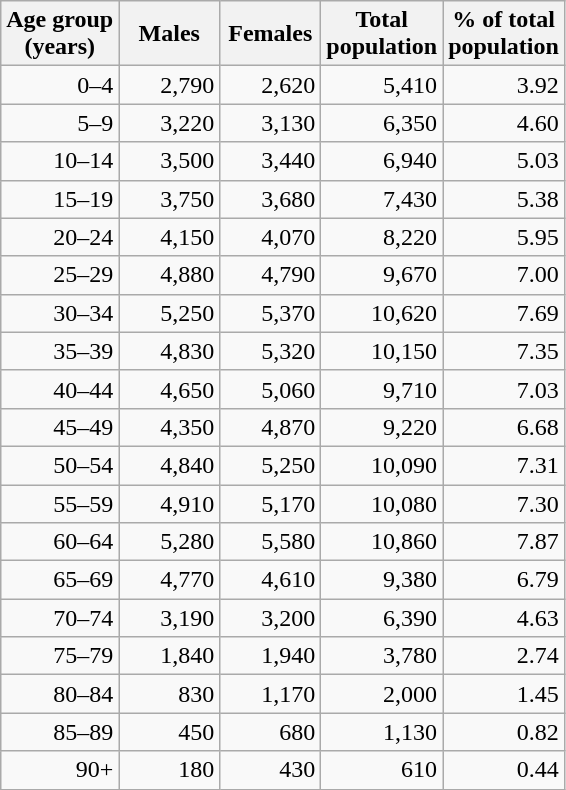<table class="wikitable sortable">
<tr>
<th>Age group<br> (years)</th>
<th width="60pt">Males</th>
<th width="60pt">Females</th>
<th>Total<br>population</th>
<th>% of total<br>population</th>
</tr>
<tr>
<td align="right">0–4</td>
<td align="right">2,790</td>
<td align="right">2,620</td>
<td align="right">5,410</td>
<td align="right">3.92</td>
</tr>
<tr>
<td align="right">5–9</td>
<td align="right">3,220</td>
<td align="right">3,130</td>
<td align="right">6,350</td>
<td align="right">4.60</td>
</tr>
<tr>
<td align="right">10–14</td>
<td align="right">3,500</td>
<td align="right">3,440</td>
<td align="right">6,940</td>
<td align="right">5.03</td>
</tr>
<tr>
<td align="right">15–19</td>
<td align="right">3,750</td>
<td align="right">3,680</td>
<td align="right">7,430</td>
<td align="right">5.38</td>
</tr>
<tr>
<td align="right">20–24</td>
<td align="right">4,150</td>
<td align="right">4,070</td>
<td align="right">8,220</td>
<td align="right">5.95</td>
</tr>
<tr>
<td align="right">25–29</td>
<td align="right">4,880</td>
<td align="right">4,790</td>
<td align="right">9,670</td>
<td align="right">7.00</td>
</tr>
<tr>
<td align="right">30–34</td>
<td align="right">5,250</td>
<td align="right">5,370</td>
<td align="right">10,620</td>
<td align="right">7.69</td>
</tr>
<tr>
<td align="right">35–39</td>
<td align="right">4,830</td>
<td align="right">5,320</td>
<td align="right">10,150</td>
<td align="right">7.35</td>
</tr>
<tr>
<td align="right">40–44</td>
<td align="right">4,650</td>
<td align="right">5,060</td>
<td align="right">9,710</td>
<td align="right">7.03</td>
</tr>
<tr>
<td align="right">45–49</td>
<td align="right">4,350</td>
<td align="right">4,870</td>
<td align="right">9,220</td>
<td align="right">6.68</td>
</tr>
<tr>
<td align="right">50–54</td>
<td align="right">4,840</td>
<td align="right">5,250</td>
<td align="right">10,090</td>
<td align="right">7.31</td>
</tr>
<tr>
<td align="right">55–59</td>
<td align="right">4,910</td>
<td align="right">5,170</td>
<td align="right">10,080</td>
<td align="right">7.30</td>
</tr>
<tr>
<td align="right">60–64</td>
<td align="right">5,280</td>
<td align="right">5,580</td>
<td align="right">10,860</td>
<td align="right">7.87</td>
</tr>
<tr>
<td align="right">65–69</td>
<td align="right">4,770</td>
<td align="right">4,610</td>
<td align="right">9,380</td>
<td align="right">6.79</td>
</tr>
<tr>
<td align="right">70–74</td>
<td align="right">3,190</td>
<td align="right">3,200</td>
<td align="right">6,390</td>
<td align="right">4.63</td>
</tr>
<tr>
<td align="right">75–79</td>
<td align="right">1,840</td>
<td align="right">1,940</td>
<td align="right">3,780</td>
<td align="right">2.74</td>
</tr>
<tr>
<td align="right">80–84</td>
<td align="right">830</td>
<td align="right">1,170</td>
<td align="right">2,000</td>
<td align="right">1.45</td>
</tr>
<tr>
<td align="right">85–89</td>
<td align="right">450</td>
<td align="right">680</td>
<td align="right">1,130</td>
<td align="right">0.82</td>
</tr>
<tr>
<td align="right">90+</td>
<td align="right">180</td>
<td align="right">430</td>
<td align="right">610</td>
<td align="right">0.44</td>
</tr>
</table>
